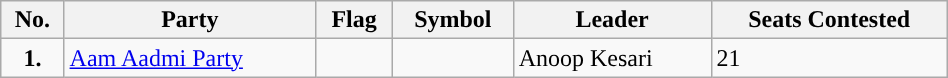<table class="wikitable"  " width="50%">
<tr>
<th>No.</th>
<th>Party</th>
<th>Flag</th>
<th>Symbol</th>
<th>Leader</th>
<th>Seats Contested</th>
</tr>
<tr>
<td ! style="text-align:center; background:"><strong>1.</strong></td>
<td><a href='#'>Aam Aadmi Party</a></td>
<td></td>
<td></td>
<td>Anoop Kesari</td>
<td>21</td>
</tr>
</table>
